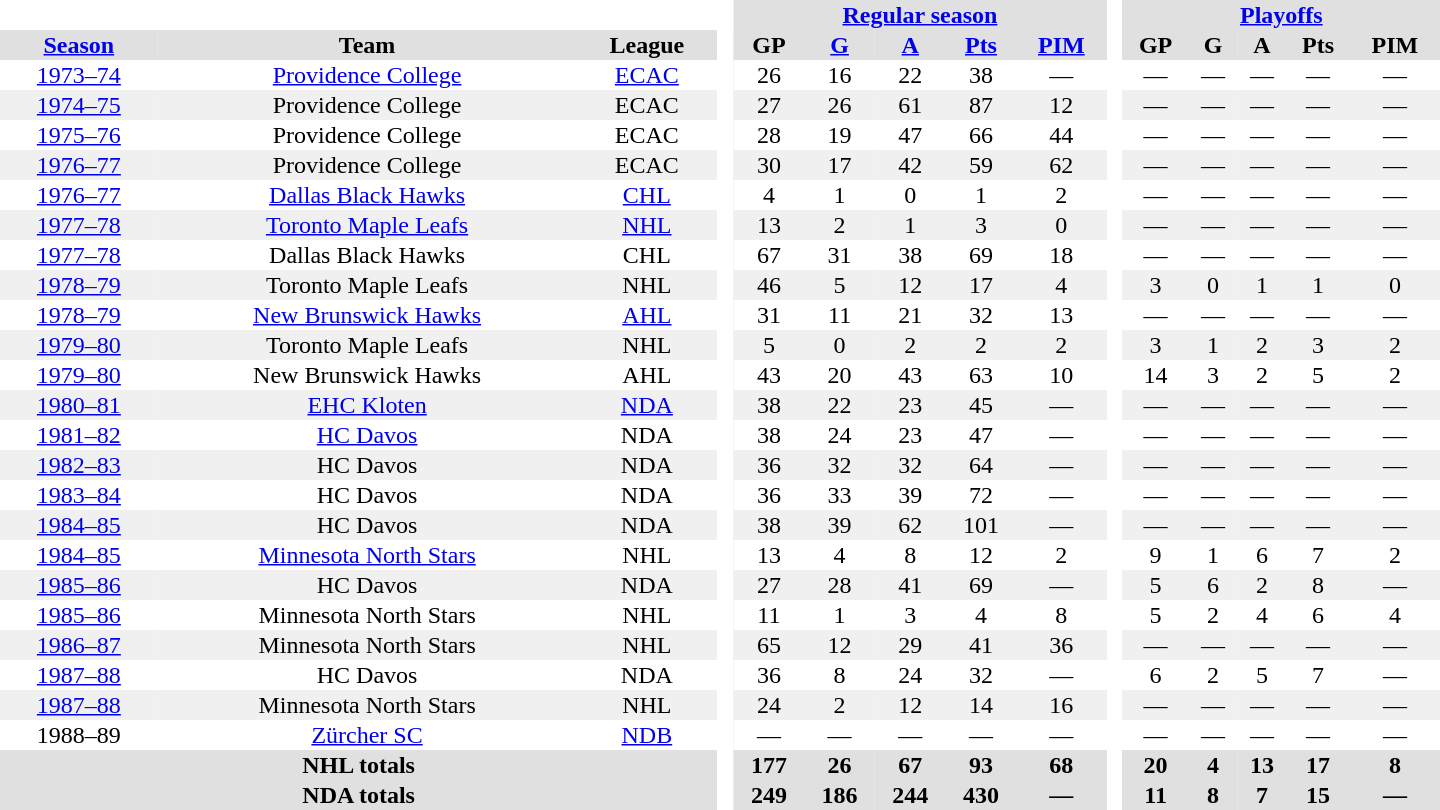<table border="0" cellpadding="1" cellspacing="0" style="text-align:center; width:60em">
<tr bgcolor="#e0e0e0">
<th colspan="3" bgcolor="#ffffff"> </th>
<th rowspan="99" bgcolor="#ffffff"> </th>
<th colspan="5"><a href='#'>Regular season</a></th>
<th rowspan="99" bgcolor="#ffffff"> </th>
<th colspan="5"><a href='#'>Playoffs</a></th>
</tr>
<tr bgcolor="#e0e0e0">
<th><a href='#'>Season</a></th>
<th>Team</th>
<th>League</th>
<th>GP</th>
<th><a href='#'>G</a></th>
<th><a href='#'>A</a></th>
<th><a href='#'>Pts</a></th>
<th><a href='#'>PIM</a></th>
<th>GP</th>
<th>G</th>
<th>A</th>
<th>Pts</th>
<th>PIM</th>
</tr>
<tr>
<td><a href='#'>1973–74</a></td>
<td><a href='#'>Providence College</a></td>
<td><a href='#'>ECAC</a></td>
<td>26</td>
<td>16</td>
<td>22</td>
<td>38</td>
<td>—</td>
<td>—</td>
<td>—</td>
<td>—</td>
<td>—</td>
<td>—</td>
</tr>
<tr bgcolor="#f0f0f0">
<td><a href='#'>1974–75</a></td>
<td>Providence College</td>
<td>ECAC</td>
<td>27</td>
<td>26</td>
<td>61</td>
<td>87</td>
<td>12</td>
<td>—</td>
<td>—</td>
<td>—</td>
<td>—</td>
<td>—</td>
</tr>
<tr>
<td><a href='#'>1975–76</a></td>
<td>Providence College</td>
<td>ECAC</td>
<td>28</td>
<td>19</td>
<td>47</td>
<td>66</td>
<td>44</td>
<td>—</td>
<td>—</td>
<td>—</td>
<td>—</td>
<td>—</td>
</tr>
<tr bgcolor="#f0f0f0">
<td><a href='#'>1976–77</a></td>
<td>Providence College</td>
<td>ECAC</td>
<td>30</td>
<td>17</td>
<td>42</td>
<td>59</td>
<td>62</td>
<td>—</td>
<td>—</td>
<td>—</td>
<td>—</td>
<td>—</td>
</tr>
<tr>
<td><a href='#'>1976–77</a></td>
<td><a href='#'>Dallas Black Hawks</a></td>
<td><a href='#'>CHL</a></td>
<td>4</td>
<td>1</td>
<td>0</td>
<td>1</td>
<td>2</td>
<td>—</td>
<td>—</td>
<td>—</td>
<td>—</td>
<td>—</td>
</tr>
<tr bgcolor="#f0f0f0">
<td><a href='#'>1977–78</a></td>
<td><a href='#'>Toronto Maple Leafs</a></td>
<td><a href='#'>NHL</a></td>
<td>13</td>
<td>2</td>
<td>1</td>
<td>3</td>
<td>0</td>
<td>—</td>
<td>—</td>
<td>—</td>
<td>—</td>
<td>—</td>
</tr>
<tr>
<td><a href='#'>1977–78</a></td>
<td>Dallas Black Hawks</td>
<td>CHL</td>
<td>67</td>
<td>31</td>
<td>38</td>
<td>69</td>
<td>18</td>
<td>—</td>
<td>—</td>
<td>—</td>
<td>—</td>
<td>—</td>
</tr>
<tr bgcolor="#f0f0f0">
<td><a href='#'>1978–79</a></td>
<td>Toronto Maple Leafs</td>
<td>NHL</td>
<td>46</td>
<td>5</td>
<td>12</td>
<td>17</td>
<td>4</td>
<td>3</td>
<td>0</td>
<td>1</td>
<td>1</td>
<td>0</td>
</tr>
<tr>
<td><a href='#'>1978–79</a></td>
<td><a href='#'>New Brunswick Hawks</a></td>
<td><a href='#'>AHL</a></td>
<td>31</td>
<td>11</td>
<td>21</td>
<td>32</td>
<td>13</td>
<td>—</td>
<td>—</td>
<td>—</td>
<td>—</td>
<td>—</td>
</tr>
<tr bgcolor="#f0f0f0">
<td><a href='#'>1979–80</a></td>
<td>Toronto Maple Leafs</td>
<td>NHL</td>
<td>5</td>
<td>0</td>
<td>2</td>
<td>2</td>
<td>2</td>
<td>3</td>
<td>1</td>
<td>2</td>
<td>3</td>
<td>2</td>
</tr>
<tr>
<td><a href='#'>1979–80</a></td>
<td>New Brunswick Hawks</td>
<td>AHL</td>
<td>43</td>
<td>20</td>
<td>43</td>
<td>63</td>
<td>10</td>
<td>14</td>
<td>3</td>
<td>2</td>
<td>5</td>
<td>2</td>
</tr>
<tr bgcolor="#f0f0f0">
<td><a href='#'>1980–81</a></td>
<td><a href='#'>EHC Kloten</a></td>
<td><a href='#'>NDA</a></td>
<td>38</td>
<td>22</td>
<td>23</td>
<td>45</td>
<td>—</td>
<td>—</td>
<td>—</td>
<td>—</td>
<td>—</td>
<td>—</td>
</tr>
<tr>
<td><a href='#'>1981–82</a></td>
<td><a href='#'>HC Davos</a></td>
<td>NDA</td>
<td>38</td>
<td>24</td>
<td>23</td>
<td>47</td>
<td>—</td>
<td>—</td>
<td>—</td>
<td>—</td>
<td>—</td>
<td>—</td>
</tr>
<tr bgcolor="#f0f0f0">
<td><a href='#'>1982–83</a></td>
<td>HC Davos</td>
<td>NDA</td>
<td>36</td>
<td>32</td>
<td>32</td>
<td>64</td>
<td>—</td>
<td>—</td>
<td>—</td>
<td>—</td>
<td>—</td>
<td>—</td>
</tr>
<tr>
<td><a href='#'>1983–84</a></td>
<td>HC Davos</td>
<td>NDA</td>
<td>36</td>
<td>33</td>
<td>39</td>
<td>72</td>
<td>—</td>
<td>—</td>
<td>—</td>
<td>—</td>
<td>—</td>
<td>—</td>
</tr>
<tr bgcolor="#f0f0f0">
<td><a href='#'>1984–85</a></td>
<td>HC Davos</td>
<td>NDA</td>
<td>38</td>
<td>39</td>
<td>62</td>
<td>101</td>
<td>—</td>
<td>—</td>
<td>—</td>
<td>—</td>
<td>—</td>
<td>—</td>
</tr>
<tr>
<td><a href='#'>1984–85</a></td>
<td><a href='#'>Minnesota North Stars</a></td>
<td>NHL</td>
<td>13</td>
<td>4</td>
<td>8</td>
<td>12</td>
<td>2</td>
<td>9</td>
<td>1</td>
<td>6</td>
<td>7</td>
<td>2</td>
</tr>
<tr bgcolor="#f0f0f0">
<td><a href='#'>1985–86</a></td>
<td>HC Davos</td>
<td>NDA</td>
<td>27</td>
<td>28</td>
<td>41</td>
<td>69</td>
<td>—</td>
<td>5</td>
<td>6</td>
<td>2</td>
<td>8</td>
<td>—</td>
</tr>
<tr>
<td><a href='#'>1985–86</a></td>
<td>Minnesota North Stars</td>
<td>NHL</td>
<td>11</td>
<td>1</td>
<td>3</td>
<td>4</td>
<td>8</td>
<td>5</td>
<td>2</td>
<td>4</td>
<td>6</td>
<td>4</td>
</tr>
<tr bgcolor="#f0f0f0">
<td><a href='#'>1986–87</a></td>
<td>Minnesota North Stars</td>
<td>NHL</td>
<td>65</td>
<td>12</td>
<td>29</td>
<td>41</td>
<td>36</td>
<td>—</td>
<td>—</td>
<td>—</td>
<td>—</td>
<td>—</td>
</tr>
<tr>
<td><a href='#'>1987–88</a></td>
<td>HC Davos</td>
<td>NDA</td>
<td>36</td>
<td>8</td>
<td>24</td>
<td>32</td>
<td>—</td>
<td>6</td>
<td>2</td>
<td>5</td>
<td>7</td>
<td>—</td>
</tr>
<tr bgcolor="#f0f0f0">
<td><a href='#'>1987–88</a></td>
<td>Minnesota North Stars</td>
<td>NHL</td>
<td>24</td>
<td>2</td>
<td>12</td>
<td>14</td>
<td>16</td>
<td>—</td>
<td>—</td>
<td>—</td>
<td>—</td>
<td>—</td>
</tr>
<tr>
<td>1988–89</td>
<td><a href='#'>Zürcher SC</a></td>
<td><a href='#'>NDB</a></td>
<td>—</td>
<td>—</td>
<td>—</td>
<td>—</td>
<td>—</td>
<td>—</td>
<td>—</td>
<td>—</td>
<td>—</td>
<td>—</td>
</tr>
<tr bgcolor="#e0e0e0">
<th colspan="3">NHL totals</th>
<th>177</th>
<th>26</th>
<th>67</th>
<th>93</th>
<th>68</th>
<th>20</th>
<th>4</th>
<th>13</th>
<th>17</th>
<th>8</th>
</tr>
<tr bgcolor="#e0e0e0">
<th colspan="3">NDA totals</th>
<th>249</th>
<th>186</th>
<th>244</th>
<th>430</th>
<th>—</th>
<th>11</th>
<th>8</th>
<th>7</th>
<th>15</th>
<th>—</th>
</tr>
</table>
